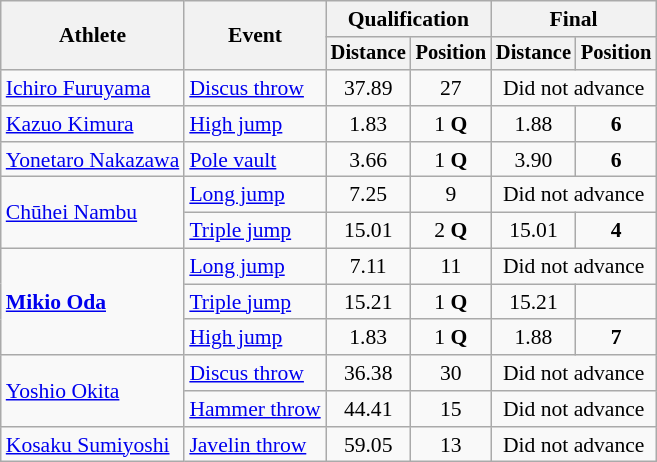<table class=wikitable style="font-size:90%">
<tr>
<th rowspan="2">Athlete</th>
<th rowspan="2">Event</th>
<th colspan="2">Qualification</th>
<th colspan="2">Final</th>
</tr>
<tr style="font-size:95%">
<th>Distance</th>
<th>Position</th>
<th>Distance</th>
<th>Position</th>
</tr>
<tr align=center>
<td align=left><a href='#'>Ichiro Furuyama</a></td>
<td align=left><a href='#'>Discus throw</a></td>
<td>37.89</td>
<td>27</td>
<td colspan=2>Did not advance</td>
</tr>
<tr align=center>
<td align=left><a href='#'>Kazuo Kimura</a></td>
<td align=left><a href='#'>High jump</a></td>
<td>1.83</td>
<td>1 <strong>Q</strong></td>
<td>1.88</td>
<td><strong>6</strong></td>
</tr>
<tr align=center>
<td align=left><a href='#'>Yonetaro Nakazawa</a></td>
<td align=left><a href='#'>Pole vault</a></td>
<td>3.66</td>
<td>1 <strong>Q</strong></td>
<td>3.90</td>
<td><strong>6</strong></td>
</tr>
<tr align=center>
<td align=left rowspan=2><a href='#'>Chūhei Nambu</a></td>
<td align=left><a href='#'>Long jump</a></td>
<td>7.25</td>
<td>9</td>
<td colspan=2>Did not advance</td>
</tr>
<tr align=center>
<td align=left><a href='#'>Triple jump</a></td>
<td>15.01</td>
<td>2 <strong>Q</strong></td>
<td>15.01</td>
<td><strong>4</strong></td>
</tr>
<tr align=center>
<td align=left rowspan=3><strong><a href='#'>Mikio Oda</a></strong></td>
<td align=left><a href='#'>Long jump</a></td>
<td>7.11</td>
<td>11</td>
<td colspan=2>Did not advance</td>
</tr>
<tr align=center>
<td align=left><a href='#'>Triple jump</a></td>
<td>15.21</td>
<td>1 <strong>Q</strong></td>
<td>15.21</td>
<td></td>
</tr>
<tr align=center>
<td align=left><a href='#'>High jump</a></td>
<td>1.83</td>
<td>1 <strong>Q</strong></td>
<td>1.88</td>
<td><strong>7</strong></td>
</tr>
<tr align=center>
<td align=left rowspan=2><a href='#'>Yoshio Okita</a></td>
<td align=left><a href='#'>Discus throw</a></td>
<td>36.38</td>
<td>30</td>
<td colspan=2>Did not advance</td>
</tr>
<tr align=center>
<td align=left><a href='#'>Hammer throw</a></td>
<td>44.41</td>
<td>15</td>
<td colspan=2>Did not advance</td>
</tr>
<tr align=center>
<td align=left><a href='#'>Kosaku Sumiyoshi</a></td>
<td align=left><a href='#'>Javelin throw</a></td>
<td>59.05</td>
<td>13</td>
<td colspan=2>Did not advance</td>
</tr>
</table>
